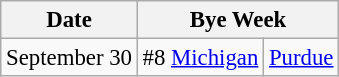<table class="wikitable" style="font-size:95%;">
<tr>
<th>Date</th>
<th colspan="2">Bye Week</th>
</tr>
<tr>
<td>September 30</td>
<td>#8 <a href='#'>Michigan</a></td>
<td><a href='#'>Purdue</a></td>
</tr>
</table>
